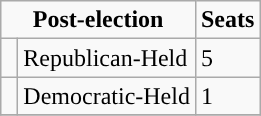<table class= "wikitable">
<tr>
<td colspan= "2" rowspan= "1" align= "center" valign= "top"><strong>Post-election</strong></td>
<td valign= "top"><strong>Seats</strong><br></td>
</tr>
<tr>
<td style="background-color:"> </td>
<td>Republican-Held</td>
<td>5</td>
</tr>
<tr>
<td style="background-color:"> </td>
<td>Democratic-Held</td>
<td>1</td>
</tr>
<tr>
</tr>
</table>
